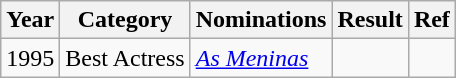<table class="wikitable">
<tr>
<th>Year</th>
<th>Category</th>
<th>Nominations</th>
<th>Result</th>
<th>Ref</th>
</tr>
<tr>
<td>1995</td>
<td>Best Actress</td>
<td><em><a href='#'>As Meninas</a></em></td>
<td></td>
<td></td>
</tr>
</table>
